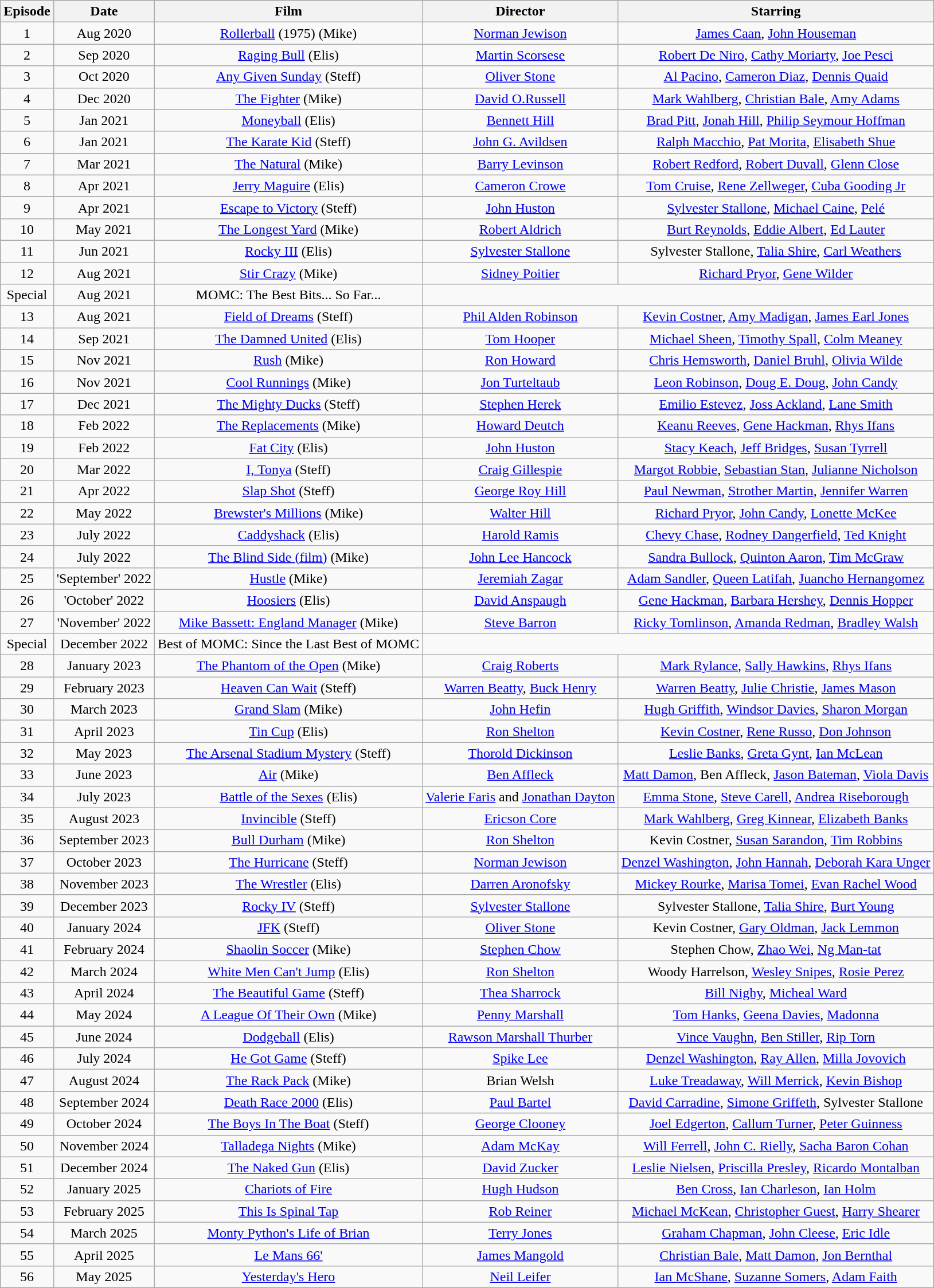<table class="wikitable" style="text-align:center">
<tr>
<th>Episode</th>
<th>Date</th>
<th>Film</th>
<th>Director</th>
<th>Starring</th>
</tr>
<tr>
<td>1</td>
<td>Aug 2020</td>
<td><a href='#'>Rollerball</a> (1975) (Mike)</td>
<td><a href='#'>Norman Jewison</a></td>
<td><a href='#'>James Caan</a>, <a href='#'>John Houseman</a></td>
</tr>
<tr>
<td>2</td>
<td>Sep 2020</td>
<td><a href='#'>Raging Bull</a> (Elis)</td>
<td><a href='#'>Martin Scorsese</a></td>
<td><a href='#'>Robert De Niro</a>, <a href='#'>Cathy Moriarty</a>, <a href='#'>Joe Pesci</a></td>
</tr>
<tr>
<td>3</td>
<td>Oct 2020</td>
<td><a href='#'>Any Given Sunday</a> (Steff)</td>
<td><a href='#'>Oliver Stone</a></td>
<td><a href='#'>Al Pacino</a>, <a href='#'>Cameron Diaz</a>, <a href='#'>Dennis Quaid</a></td>
</tr>
<tr>
<td>4</td>
<td>Dec 2020</td>
<td><a href='#'>The Fighter</a> (Mike)</td>
<td><a href='#'>David O.Russell</a></td>
<td><a href='#'>Mark Wahlberg</a>, <a href='#'>Christian Bale</a>, <a href='#'>Amy Adams</a></td>
</tr>
<tr>
<td>5</td>
<td>Jan 2021</td>
<td><a href='#'>Moneyball</a> (Elis)</td>
<td><a href='#'>Bennett Hill</a></td>
<td><a href='#'>Brad Pitt</a>, <a href='#'>Jonah Hill</a>, <a href='#'>Philip Seymour Hoffman</a></td>
</tr>
<tr>
<td>6</td>
<td>Jan 2021</td>
<td><a href='#'>The Karate Kid</a> (Steff)</td>
<td><a href='#'>John G. Avildsen</a></td>
<td><a href='#'>Ralph Macchio</a>, <a href='#'>Pat Morita</a>, <a href='#'>Elisabeth Shue</a></td>
</tr>
<tr>
<td>7</td>
<td>Mar 2021</td>
<td><a href='#'>The Natural</a> (Mike)</td>
<td><a href='#'>Barry Levinson</a></td>
<td><a href='#'>Robert Redford</a>, <a href='#'>Robert Duvall</a>, <a href='#'>Glenn Close</a></td>
</tr>
<tr>
<td>8</td>
<td>Apr 2021</td>
<td><a href='#'>Jerry Maguire</a> (Elis)</td>
<td><a href='#'>Cameron Crowe</a></td>
<td><a href='#'>Tom Cruise</a>, <a href='#'>Rene Zellweger</a>, <a href='#'>Cuba Gooding Jr</a></td>
</tr>
<tr>
<td>9</td>
<td>Apr 2021</td>
<td><a href='#'>Escape to Victory</a> (Steff)</td>
<td><a href='#'>John Huston</a></td>
<td><a href='#'>Sylvester Stallone</a>, <a href='#'>Michael Caine</a>, <a href='#'>Pelé</a></td>
</tr>
<tr>
<td>10</td>
<td>May 2021</td>
<td><a href='#'>The Longest Yard</a> (Mike)</td>
<td><a href='#'>Robert Aldrich</a></td>
<td><a href='#'>Burt Reynolds</a>, <a href='#'>Eddie Albert</a>, <a href='#'>Ed Lauter</a></td>
</tr>
<tr>
<td>11</td>
<td>Jun 2021</td>
<td><a href='#'>Rocky III</a> (Elis)</td>
<td><a href='#'>Sylvester Stallone</a></td>
<td>Sylvester Stallone, <a href='#'>Talia Shire</a>, <a href='#'>Carl Weathers</a></td>
</tr>
<tr>
<td>12</td>
<td>Aug 2021</td>
<td><a href='#'>Stir Crazy</a> (Mike)</td>
<td><a href='#'>Sidney Poitier</a></td>
<td><a href='#'>Richard Pryor</a>, <a href='#'>Gene Wilder</a></td>
</tr>
<tr>
<td>Special</td>
<td>Aug 2021</td>
<td>MOMC: The Best Bits... So Far...</td>
</tr>
<tr>
<td>13</td>
<td>Aug 2021</td>
<td><a href='#'>Field of Dreams</a> (Steff)</td>
<td><a href='#'>Phil Alden Robinson</a></td>
<td><a href='#'>Kevin Costner</a>, <a href='#'>Amy Madigan</a>, <a href='#'>James Earl Jones</a></td>
</tr>
<tr>
<td>14</td>
<td>Sep 2021</td>
<td><a href='#'>The Damned United</a> (Elis)</td>
<td><a href='#'>Tom Hooper</a></td>
<td><a href='#'>Michael Sheen</a>, <a href='#'>Timothy Spall</a>, <a href='#'>Colm Meaney</a></td>
</tr>
<tr>
<td>15</td>
<td>Nov 2021</td>
<td><a href='#'>Rush</a> (Mike)</td>
<td><a href='#'>Ron Howard</a></td>
<td><a href='#'>Chris Hemsworth</a>, <a href='#'>Daniel Bruhl</a>, <a href='#'>Olivia Wilde</a></td>
</tr>
<tr>
<td>16</td>
<td>Nov 2021</td>
<td><a href='#'>Cool Runnings</a> (Mike)</td>
<td><a href='#'>Jon Turteltaub</a></td>
<td><a href='#'>Leon Robinson</a>, <a href='#'>Doug E. Doug</a>, <a href='#'>John Candy</a></td>
</tr>
<tr>
<td>17</td>
<td>Dec 2021</td>
<td><a href='#'>The Mighty Ducks</a> (Steff)</td>
<td><a href='#'>Stephen Herek</a></td>
<td><a href='#'>Emilio Estevez</a>, <a href='#'>Joss Ackland</a>, <a href='#'>Lane Smith</a></td>
</tr>
<tr>
<td>18</td>
<td>Feb 2022</td>
<td><a href='#'>The Replacements</a> (Mike)</td>
<td><a href='#'>Howard Deutch</a></td>
<td><a href='#'>Keanu Reeves</a>, <a href='#'>Gene Hackman</a>, <a href='#'>Rhys Ifans</a></td>
</tr>
<tr>
<td>19</td>
<td>Feb 2022</td>
<td><a href='#'>Fat City</a> (Elis)</td>
<td><a href='#'>John Huston</a></td>
<td><a href='#'>Stacy Keach</a>, <a href='#'>Jeff Bridges</a>, <a href='#'>Susan Tyrrell</a></td>
</tr>
<tr>
<td>20</td>
<td>Mar 2022</td>
<td><a href='#'>I, Tonya</a> (Steff)</td>
<td><a href='#'>Craig Gillespie</a></td>
<td><a href='#'>Margot Robbie</a>, <a href='#'>Sebastian Stan</a>, <a href='#'>Julianne Nicholson</a></td>
</tr>
<tr>
<td>21</td>
<td>Apr 2022</td>
<td><a href='#'>Slap Shot</a> (Steff)</td>
<td><a href='#'>George Roy Hill</a></td>
<td><a href='#'>Paul Newman</a>, <a href='#'>Strother Martin</a>, <a href='#'>Jennifer Warren</a></td>
</tr>
<tr>
<td>22</td>
<td>May 2022</td>
<td><a href='#'>Brewster's Millions</a> (Mike)</td>
<td><a href='#'>Walter Hill</a></td>
<td><a href='#'>Richard Pryor</a>, <a href='#'>John Candy</a>, <a href='#'>Lonette McKee</a></td>
</tr>
<tr>
<td>23</td>
<td>July 2022</td>
<td><a href='#'>Caddyshack</a> (Elis)</td>
<td><a href='#'>Harold Ramis</a></td>
<td><a href='#'>Chevy Chase</a>, <a href='#'>Rodney Dangerfield</a>, <a href='#'>Ted Knight</a></td>
</tr>
<tr>
<td>24</td>
<td>July 2022</td>
<td><a href='#'>The Blind Side (film)</a> (Mike)</td>
<td><a href='#'>John Lee Hancock</a></td>
<td><a href='#'>Sandra Bullock</a>, <a href='#'>Quinton Aaron</a>, <a href='#'>Tim McGraw</a></td>
</tr>
<tr>
<td>25</td>
<td>'September' 2022</td>
<td><a href='#'>Hustle</a> (Mike)</td>
<td><a href='#'>Jeremiah Zagar</a></td>
<td><a href='#'>Adam Sandler</a>, <a href='#'>Queen Latifah</a>, <a href='#'>Juancho Hernangomez</a></td>
</tr>
<tr>
<td>26</td>
<td>'October' 2022</td>
<td><a href='#'>Hoosiers</a> (Elis)</td>
<td><a href='#'>David Anspaugh</a></td>
<td><a href='#'>Gene Hackman</a>, <a href='#'>Barbara Hershey</a>, <a href='#'>Dennis Hopper</a></td>
</tr>
<tr>
<td>27</td>
<td>'November' 2022</td>
<td><a href='#'>Mike Bassett: England Manager</a> (Mike)</td>
<td><a href='#'>Steve Barron</a></td>
<td><a href='#'>Ricky Tomlinson</a>, <a href='#'>Amanda Redman</a>, <a href='#'>Bradley Walsh</a></td>
</tr>
<tr>
<td>Special</td>
<td>December 2022</td>
<td>Best of MOMC: Since the Last Best of MOMC</td>
</tr>
<tr>
<td>28</td>
<td>January 2023</td>
<td><a href='#'>The Phantom of the Open</a> (Mike)</td>
<td><a href='#'>Craig Roberts</a></td>
<td><a href='#'>Mark Rylance</a>, <a href='#'>Sally Hawkins</a>, <a href='#'>Rhys Ifans</a></td>
</tr>
<tr>
<td>29</td>
<td>February 2023</td>
<td><a href='#'>Heaven Can Wait</a> (Steff)</td>
<td><a href='#'>Warren Beatty</a>, <a href='#'>Buck Henry</a></td>
<td><a href='#'>Warren Beatty</a>, <a href='#'>Julie Christie</a>, <a href='#'>James Mason</a></td>
</tr>
<tr>
<td>30</td>
<td>March 2023</td>
<td><a href='#'>Grand Slam</a> (Mike)</td>
<td><a href='#'>John Hefin</a></td>
<td><a href='#'>Hugh Griffith</a>, <a href='#'>Windsor Davies</a>, <a href='#'>Sharon Morgan</a></td>
</tr>
<tr>
<td>31</td>
<td>April 2023</td>
<td><a href='#'>Tin Cup</a> (Elis)</td>
<td><a href='#'>Ron Shelton</a></td>
<td><a href='#'>Kevin Costner</a>, <a href='#'>Rene Russo</a>, <a href='#'>Don Johnson</a></td>
</tr>
<tr>
<td>32</td>
<td>May 2023</td>
<td><a href='#'>The Arsenal Stadium Mystery</a> (Steff)</td>
<td><a href='#'>Thorold Dickinson</a></td>
<td><a href='#'>Leslie Banks</a>, <a href='#'>Greta Gynt</a>, <a href='#'>Ian McLean</a></td>
</tr>
<tr>
<td>33</td>
<td>June 2023</td>
<td><a href='#'>Air</a> (Mike)</td>
<td><a href='#'>Ben Affleck</a></td>
<td><a href='#'>Matt Damon</a>, Ben Affleck, <a href='#'>Jason Bateman</a>, <a href='#'>Viola Davis</a></td>
</tr>
<tr>
<td>34</td>
<td>July 2023</td>
<td><a href='#'>Battle of the Sexes</a> (Elis)</td>
<td><a href='#'>Valerie Faris</a> and <a href='#'>Jonathan Dayton</a></td>
<td><a href='#'>Emma Stone</a>, <a href='#'>Steve Carell</a>, <a href='#'>Andrea Riseborough</a></td>
</tr>
<tr>
<td>35</td>
<td>August 2023</td>
<td><a href='#'>Invincible</a> (Steff)</td>
<td><a href='#'>Ericson Core</a></td>
<td><a href='#'>Mark Wahlberg</a>, <a href='#'>Greg Kinnear</a>, <a href='#'>Elizabeth Banks</a></td>
</tr>
<tr>
<td>36</td>
<td>September 2023</td>
<td><a href='#'>Bull Durham</a> (Mike)</td>
<td><a href='#'>Ron Shelton</a></td>
<td>Kevin Costner, <a href='#'>Susan Sarandon</a>, <a href='#'>Tim Robbins</a></td>
</tr>
<tr>
<td>37</td>
<td>October 2023</td>
<td><a href='#'>The Hurricane</a> (Steff)</td>
<td><a href='#'>Norman Jewison</a></td>
<td><a href='#'>Denzel Washington</a>, <a href='#'>John Hannah</a>, <a href='#'>Deborah Kara Unger</a></td>
</tr>
<tr>
<td>38</td>
<td>November 2023</td>
<td><a href='#'>The Wrestler</a> (Elis)</td>
<td><a href='#'>Darren Aronofsky</a></td>
<td><a href='#'>Mickey Rourke</a>, <a href='#'>Marisa Tomei</a>, <a href='#'>Evan Rachel Wood</a></td>
</tr>
<tr>
<td>39</td>
<td>December 2023</td>
<td><a href='#'>Rocky IV</a> (Steff)</td>
<td><a href='#'>Sylvester Stallone</a></td>
<td>Sylvester Stallone, <a href='#'>Talia Shire</a>, <a href='#'>Burt Young</a></td>
</tr>
<tr>
<td>40</td>
<td>January 2024</td>
<td><a href='#'>JFK</a> (Steff)</td>
<td><a href='#'>Oliver Stone</a></td>
<td>Kevin Costner, <a href='#'>Gary Oldman</a>, <a href='#'>Jack Lemmon</a></td>
</tr>
<tr>
<td>41</td>
<td>February 2024</td>
<td><a href='#'>Shaolin Soccer</a> (Mike)</td>
<td><a href='#'>Stephen Chow</a></td>
<td>Stephen Chow, <a href='#'>Zhao Wei</a>, <a href='#'>Ng Man-tat</a></td>
</tr>
<tr>
<td>42</td>
<td>March 2024</td>
<td><a href='#'>White Men Can't Jump</a> (Elis)</td>
<td><a href='#'>Ron Shelton</a></td>
<td>Woody Harrelson, <a href='#'>Wesley Snipes</a>, <a href='#'>Rosie Perez</a></td>
</tr>
<tr>
<td>43</td>
<td>April 2024</td>
<td><a href='#'>The Beautiful Game</a> (Steff)</td>
<td><a href='#'>Thea Sharrock</a></td>
<td><a href='#'>Bill Nighy</a>, <a href='#'>Micheal Ward</a></td>
</tr>
<tr>
<td>44</td>
<td>May 2024</td>
<td><a href='#'>A League Of Their Own</a> (Mike)</td>
<td><a href='#'>Penny Marshall</a></td>
<td><a href='#'>Tom Hanks</a>, <a href='#'>Geena Davies</a>, <a href='#'>Madonna</a></td>
</tr>
<tr>
<td>45</td>
<td>June 2024</td>
<td><a href='#'>Dodgeball</a> (Elis)</td>
<td><a href='#'>Rawson Marshall Thurber</a></td>
<td><a href='#'>Vince Vaughn</a>, <a href='#'>Ben Stiller</a>, <a href='#'>Rip Torn</a></td>
</tr>
<tr>
<td>46</td>
<td>July 2024</td>
<td><a href='#'>He Got Game</a> (Steff)</td>
<td><a href='#'>Spike Lee</a></td>
<td><a href='#'>Denzel Washington</a>, <a href='#'>Ray Allen</a>, <a href='#'>Milla Jovovich</a></td>
</tr>
<tr>
<td>47</td>
<td>August 2024</td>
<td><a href='#'>The Rack Pack</a> (Mike)</td>
<td>Brian Welsh</td>
<td><a href='#'>Luke Treadaway</a>, <a href='#'>Will Merrick</a>, <a href='#'>Kevin Bishop</a></td>
</tr>
<tr>
<td>48</td>
<td>September 2024</td>
<td><a href='#'>Death Race 2000</a> (Elis)</td>
<td><a href='#'>Paul Bartel</a></td>
<td><a href='#'>David Carradine</a>, <a href='#'>Simone Griffeth</a>, Sylvester Stallone</td>
</tr>
<tr>
<td>49</td>
<td>October 2024</td>
<td><a href='#'>The Boys In The Boat</a> (Steff)</td>
<td><a href='#'>George Clooney</a></td>
<td><a href='#'>Joel Edgerton</a>, <a href='#'>Callum Turner</a>, <a href='#'>Peter Guinness</a></td>
</tr>
<tr>
<td>50</td>
<td>November 2024</td>
<td><a href='#'>Talladega Nights</a> (Mike)</td>
<td><a href='#'>Adam McKay</a></td>
<td><a href='#'>Will Ferrell</a>, <a href='#'>John C. Rielly</a>, <a href='#'>Sacha Baron Cohan</a></td>
</tr>
<tr>
<td>51</td>
<td>December 2024</td>
<td><a href='#'>The Naked Gun</a> (Elis)</td>
<td><a href='#'>David Zucker</a></td>
<td><a href='#'>Leslie Nielsen</a>, <a href='#'>Priscilla Presley</a>, <a href='#'>Ricardo Montalban</a></td>
</tr>
<tr>
<td>52</td>
<td>January 2025</td>
<td><a href='#'>Chariots of Fire</a></td>
<td><a href='#'>Hugh Hudson</a></td>
<td><a href='#'>Ben Cross</a>, <a href='#'>Ian Charleson</a>, <a href='#'>Ian Holm</a></td>
</tr>
<tr>
<td>53</td>
<td>February 2025</td>
<td><a href='#'>This Is Spinal Tap</a></td>
<td><a href='#'>Rob Reiner</a></td>
<td><a href='#'>Michael McKean</a>, <a href='#'>Christopher Guest</a>, <a href='#'>Harry Shearer</a></td>
</tr>
<tr>
<td>54</td>
<td>March 2025</td>
<td><a href='#'>Monty Python's Life of Brian</a></td>
<td><a href='#'>Terry Jones</a></td>
<td><a href='#'>Graham Chapman</a>, <a href='#'>John Cleese</a>, <a href='#'>Eric Idle</a></td>
</tr>
<tr>
<td>55</td>
<td>April 2025</td>
<td><a href='#'>Le Mans 66'</a></td>
<td><a href='#'>James Mangold</a></td>
<td><a href='#'>Christian Bale</a>, <a href='#'>Matt Damon</a>, <a href='#'>Jon Bernthal</a></td>
</tr>
<tr>
<td>56</td>
<td>May 2025</td>
<td><a href='#'>Yesterday's Hero</a></td>
<td><a href='#'>Neil Leifer</a></td>
<td><a href='#'>Ian McShane</a>, <a href='#'>Suzanne Somers</a>, <a href='#'>Adam Faith</a></td>
</tr>
</table>
